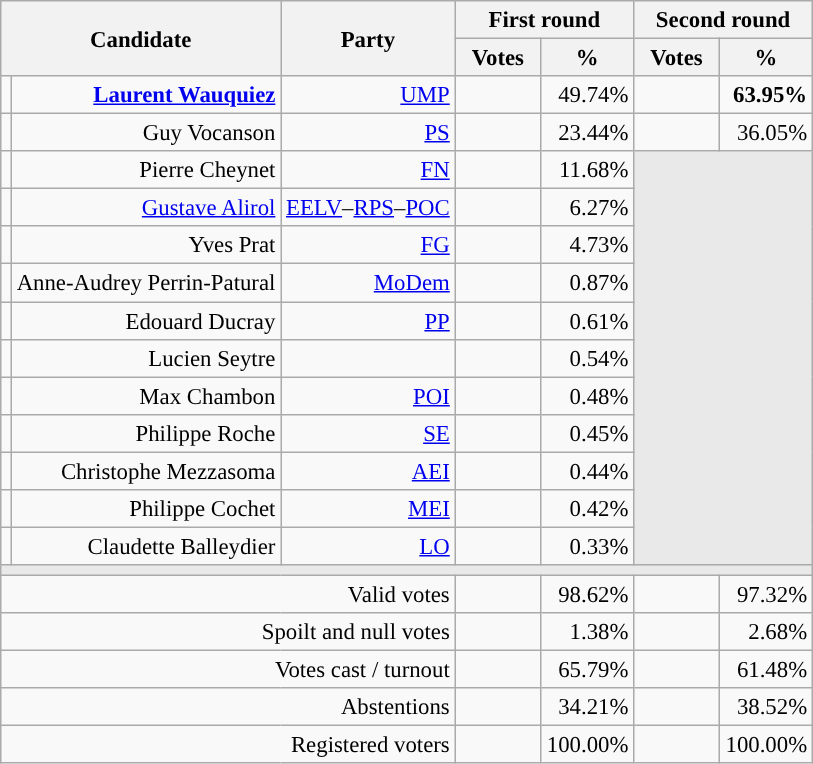<table class="wikitable" style="text-align:right;font-size:95%;">
<tr>
<th rowspan=2 colspan=2>Candidate</th>
<th rowspan=2 colspan=1>Party</th>
<th colspan=2>First round</th>
<th colspan=2>Second round</th>
</tr>
<tr>
<th style="width:50px;">Votes</th>
<th style="width:55px;">%</th>
<th style="width:50px;">Votes</th>
<th style="width:55px;">%</th>
</tr>
<tr>
<td style="color:inherit;background-color:"></td>
<td><strong><a href='#'>Laurent Wauquiez</a></strong></td>
<td><a href='#'>UMP</a></td>
<td></td>
<td>49.74%</td>
<td><strong></strong></td>
<td><strong>63.95%</strong></td>
</tr>
<tr>
<td style="color:inherit;background-color:"></td>
<td>Guy Vocanson</td>
<td><a href='#'>PS</a></td>
<td></td>
<td>23.44%</td>
<td></td>
<td>36.05%</td>
</tr>
<tr>
<td style="color:inherit;background-color:"></td>
<td>Pierre Cheynet</td>
<td><a href='#'>FN</a></td>
<td></td>
<td>11.68%</td>
<td colspan=7 rowspan=11 style="background-color:#E9E9E9;"></td>
</tr>
<tr>
<td style="color:inherit;background-color:"></td>
<td><a href='#'>Gustave Alirol</a></td>
<td><a href='#'>EELV</a>–<a href='#'>RPS</a>–<a href='#'>POC</a></td>
<td></td>
<td>6.27%</td>
</tr>
<tr>
<td style="color:inherit;background-color:"></td>
<td>Yves Prat</td>
<td><a href='#'>FG</a></td>
<td></td>
<td>4.73%</td>
</tr>
<tr>
<td style="color:inherit;background-color:"></td>
<td>Anne-Audrey Perrin-Patural</td>
<td><a href='#'>MoDem</a></td>
<td></td>
<td>0.87%</td>
</tr>
<tr>
<td style="color:inherit;background-color:"></td>
<td>Edouard Ducray</td>
<td><a href='#'>PP</a></td>
<td></td>
<td>0.61%</td>
</tr>
<tr>
<td style="color:inherit;background-color:"></td>
<td>Lucien Seytre</td>
<td></td>
<td></td>
<td>0.54%</td>
</tr>
<tr>
<td style="color:inherit;background-color:"></td>
<td>Max Chambon</td>
<td><a href='#'>POI</a></td>
<td></td>
<td>0.48%</td>
</tr>
<tr>
<td style="color:inherit;background-color:"></td>
<td>Philippe Roche</td>
<td><a href='#'>SE</a></td>
<td></td>
<td>0.45%</td>
</tr>
<tr>
<td style="color:inherit;background-color:"></td>
<td>Christophe Mezzasoma</td>
<td><a href='#'>AEI</a></td>
<td></td>
<td>0.44%</td>
</tr>
<tr>
<td style="color:inherit;background-color:"></td>
<td>Philippe Cochet</td>
<td><a href='#'>MEI</a></td>
<td></td>
<td>0.42%</td>
</tr>
<tr>
<td style="color:inherit;background-color:"></td>
<td>Claudette Balleydier</td>
<td><a href='#'>LO</a></td>
<td></td>
<td>0.33%</td>
</tr>
<tr>
<td colspan=7 style="background-color:#E9E9E9;"></td>
</tr>
<tr>
<td colspan=3>Valid votes</td>
<td></td>
<td>98.62%</td>
<td></td>
<td>97.32%</td>
</tr>
<tr>
<td colspan=3>Spoilt and null votes</td>
<td></td>
<td>1.38%</td>
<td></td>
<td>2.68%</td>
</tr>
<tr>
<td colspan=3>Votes cast / turnout</td>
<td></td>
<td>65.79%</td>
<td></td>
<td>61.48%</td>
</tr>
<tr>
<td colspan=3>Abstentions</td>
<td></td>
<td>34.21%</td>
<td></td>
<td>38.52%</td>
</tr>
<tr>
<td colspan=3>Registered voters</td>
<td></td>
<td>100.00%</td>
<td></td>
<td>100.00%</td>
</tr>
</table>
